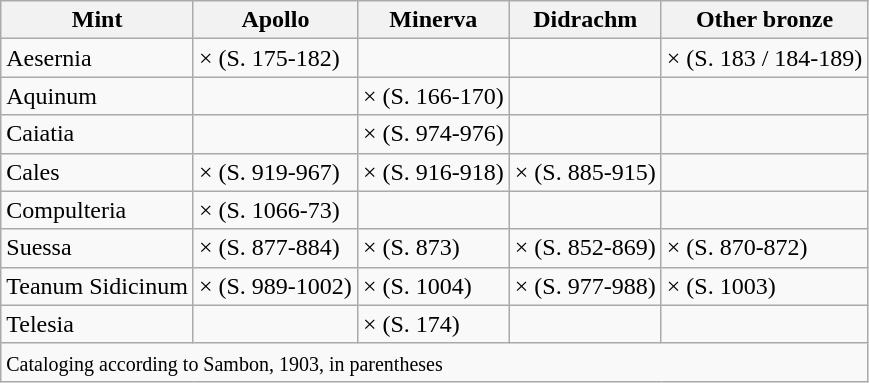<table class="wikitable">
<tr>
<th>Mint</th>
<th>Apollo</th>
<th>Minerva</th>
<th>Didrachm</th>
<th>Other bronze</th>
</tr>
<tr>
<td>Aesernia</td>
<td>× (S. 175-182)</td>
<td></td>
<td></td>
<td>× (S. 183 / 184-189)</td>
</tr>
<tr>
<td>Aquinum</td>
<td></td>
<td>× (S. 166-170)</td>
<td></td>
<td></td>
</tr>
<tr>
<td>Caiatia</td>
<td></td>
<td>× (S. 974-976)</td>
<td></td>
<td></td>
</tr>
<tr>
<td>Cales</td>
<td>× (S. 919-967)</td>
<td>× (S. 916-918)</td>
<td>× (S. 885-915)</td>
<td></td>
</tr>
<tr>
<td>Compulteria</td>
<td>× (S. 1066-73)</td>
<td></td>
<td></td>
<td></td>
</tr>
<tr>
<td>Suessa</td>
<td>× (S. 877-884)</td>
<td>× (S. 873)</td>
<td>× (S. 852-869)</td>
<td>× (S. 870-872)</td>
</tr>
<tr>
<td>Teanum Sidicinum</td>
<td>× (S. 989-1002)</td>
<td>× (S. 1004)</td>
<td>× (S. 977-988)</td>
<td>× (S. 1003)</td>
</tr>
<tr>
<td>Telesia</td>
<td></td>
<td>× (S. 174)</td>
<td></td>
<td></td>
</tr>
<tr>
<td colspan="5"><small>Cataloging according to Sambon, 1903, in parentheses</small></td>
</tr>
</table>
